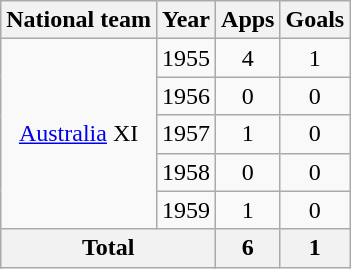<table class="wikitable" style="text-align:center">
<tr>
<th>National team</th>
<th>Year</th>
<th>Apps</th>
<th>Goals</th>
</tr>
<tr>
<td rowspan="5"><a href='#'>Australia</a> XI</td>
<td>1955</td>
<td>4</td>
<td>1</td>
</tr>
<tr>
<td>1956</td>
<td>0</td>
<td>0</td>
</tr>
<tr>
<td>1957</td>
<td>1</td>
<td>0</td>
</tr>
<tr>
<td>1958</td>
<td>0</td>
<td>0</td>
</tr>
<tr>
<td>1959</td>
<td>1</td>
<td>0</td>
</tr>
<tr>
<th colspan=2>Total</th>
<th>6</th>
<th>1</th>
</tr>
</table>
